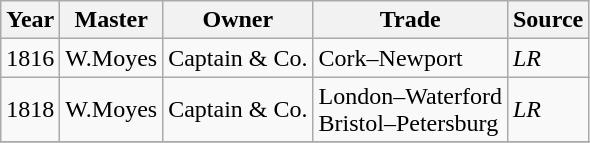<table class=" wikitable">
<tr>
<th>Year</th>
<th>Master</th>
<th>Owner</th>
<th>Trade</th>
<th>Source</th>
</tr>
<tr>
<td>1816</td>
<td>W.Moyes</td>
<td>Captain & Co.</td>
<td>Cork–Newport</td>
<td><em>LR</em></td>
</tr>
<tr>
<td>1818</td>
<td>W.Moyes</td>
<td>Captain & Co.</td>
<td>London–Waterford<br>Bristol–Petersburg</td>
<td><em>LR</em></td>
</tr>
<tr>
</tr>
</table>
